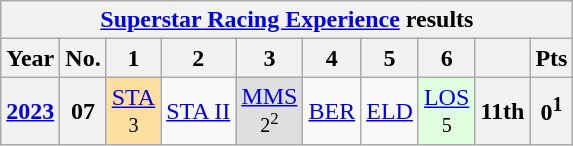<table class="wikitable" style="text-align:center">
<tr>
<th colspan=10><a href='#'>Superstar Racing Experience</a> results</th>
</tr>
<tr>
<th>Year</th>
<th>No.</th>
<th>1</th>
<th>2</th>
<th>3</th>
<th>4</th>
<th>5</th>
<th>6</th>
<th></th>
<th>Pts</th>
</tr>
<tr>
<th><a href='#'>2023</a></th>
<th>07</th>
<td style="background:#FFDF9F;"><a href='#'>STA</a><br><small>3</small></td>
<td><a href='#'>STA II</a></td>
<td style="background:#DFDFDF;"><a href='#'>MMS</a><br><small>2<sup>2</sup></small></td>
<td><a href='#'>BER</a></td>
<td><a href='#'>ELD</a></td>
<td style="background:#DFFFDF;"><a href='#'>LOS</a><br><small>5</small></td>
<th>11th</th>
<th>0<sup>1</sup></th>
</tr>
</table>
